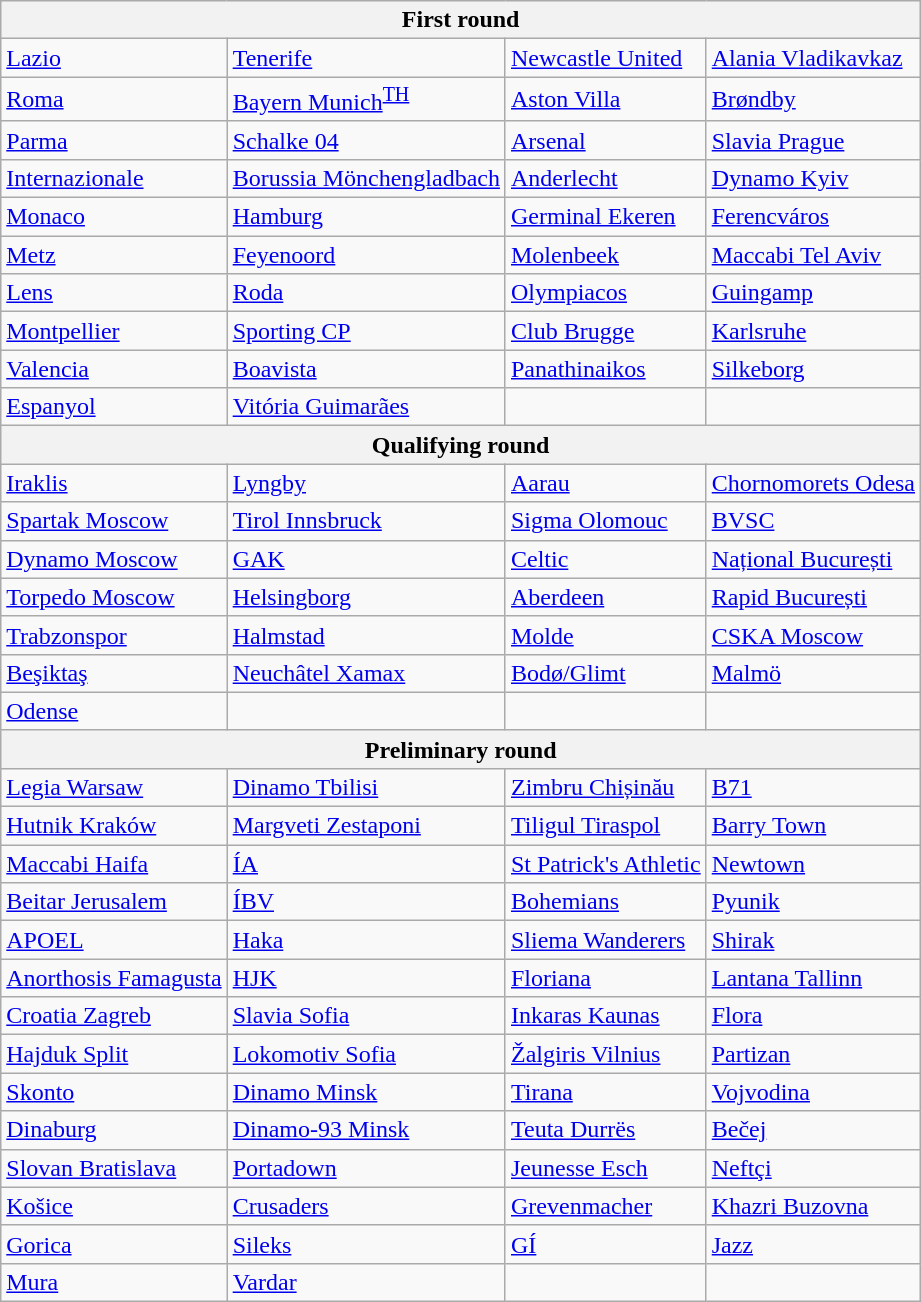<table class="wikitable">
<tr>
<th colspan="4">First round</th>
</tr>
<tr>
<td> <a href='#'>Lazio</a> </td>
<td> <a href='#'>Tenerife</a> </td>
<td> <a href='#'>Newcastle United</a> </td>
<td> <a href='#'>Alania Vladikavkaz</a> </td>
</tr>
<tr>
<td> <a href='#'>Roma</a> </td>
<td> <a href='#'>Bayern Munich</a><sup><a href='#'>TH</a></sup> </td>
<td> <a href='#'>Aston Villa</a> </td>
<td> <a href='#'>Brøndby</a> </td>
</tr>
<tr>
<td> <a href='#'>Parma</a> </td>
<td> <a href='#'>Schalke 04</a> </td>
<td> <a href='#'>Arsenal</a> </td>
<td> <a href='#'>Slavia Prague</a> </td>
</tr>
<tr>
<td> <a href='#'>Internazionale</a> </td>
<td> <a href='#'>Borussia Mönchengladbach</a> </td>
<td> <a href='#'>Anderlecht</a> </td>
<td> <a href='#'>Dynamo Kyiv</a> </td>
</tr>
<tr>
<td> <a href='#'>Monaco</a> </td>
<td> <a href='#'>Hamburg</a> </td>
<td> <a href='#'>Germinal Ekeren</a> </td>
<td> <a href='#'>Ferencváros</a> </td>
</tr>
<tr>
<td> <a href='#'>Metz</a> </td>
<td> <a href='#'>Feyenoord</a> </td>
<td> <a href='#'>Molenbeek</a> </td>
<td> <a href='#'>Maccabi Tel Aviv</a> </td>
</tr>
<tr>
<td> <a href='#'>Lens</a> </td>
<td> <a href='#'>Roda</a> </td>
<td> <a href='#'>Olympiacos</a> </td>
<td> <a href='#'>Guingamp</a> </td>
</tr>
<tr>
<td> <a href='#'>Montpellier</a> </td>
<td> <a href='#'>Sporting CP</a> </td>
<td> <a href='#'>Club Brugge</a> </td>
<td> <a href='#'>Karlsruhe</a> </td>
</tr>
<tr>
<td> <a href='#'>Valencia</a> </td>
<td> <a href='#'>Boavista</a> </td>
<td> <a href='#'>Panathinaikos</a> </td>
<td> <a href='#'>Silkeborg</a> </td>
</tr>
<tr>
<td> <a href='#'>Espanyol</a> </td>
<td> <a href='#'>Vitória Guimarães</a> </td>
<td></td>
<td></td>
</tr>
<tr>
<th colspan="4">Qualifying round</th>
</tr>
<tr>
<td> <a href='#'>Iraklis</a> </td>
<td> <a href='#'>Lyngby</a> </td>
<td> <a href='#'>Aarau</a> </td>
<td> <a href='#'>Chornomorets Odesa</a> </td>
</tr>
<tr>
<td> <a href='#'>Spartak Moscow</a> </td>
<td> <a href='#'>Tirol Innsbruck</a> </td>
<td> <a href='#'>Sigma Olomouc</a> </td>
<td> <a href='#'>BVSC</a> </td>
</tr>
<tr>
<td> <a href='#'>Dynamo Moscow</a> </td>
<td> <a href='#'>GAK</a> </td>
<td> <a href='#'>Celtic</a> </td>
<td> <a href='#'>Național București</a> </td>
</tr>
<tr>
<td> <a href='#'>Torpedo Moscow</a> </td>
<td> <a href='#'>Helsingborg</a> </td>
<td> <a href='#'>Aberdeen</a> </td>
<td> <a href='#'>Rapid București</a> </td>
</tr>
<tr>
<td> <a href='#'>Trabzonspor</a> </td>
<td> <a href='#'>Halmstad</a> </td>
<td> <a href='#'>Molde</a> </td>
<td> <a href='#'>CSKA Moscow</a> </td>
</tr>
<tr>
<td> <a href='#'>Beşiktaş</a> </td>
<td> <a href='#'>Neuchâtel Xamax</a> </td>
<td> <a href='#'>Bodø/Glimt</a> </td>
<td> <a href='#'>Malmö</a> </td>
</tr>
<tr>
<td> <a href='#'>Odense</a> </td>
<td></td>
<td></td>
<td></td>
</tr>
<tr>
<th colspan="4">Preliminary round</th>
</tr>
<tr>
<td> <a href='#'>Legia Warsaw</a> </td>
<td> <a href='#'>Dinamo Tbilisi</a> </td>
<td> <a href='#'>Zimbru Chișinău</a> </td>
<td> <a href='#'>B71</a> </td>
</tr>
<tr>
<td> <a href='#'>Hutnik Kraków</a> </td>
<td> <a href='#'>Margveti Zestaponi</a> </td>
<td> <a href='#'>Tiligul Tiraspol</a> </td>
<td> <a href='#'>Barry Town</a> </td>
</tr>
<tr>
<td> <a href='#'>Maccabi Haifa</a> </td>
<td> <a href='#'>ÍA</a> </td>
<td> <a href='#'>St Patrick's Athletic</a> </td>
<td> <a href='#'>Newtown</a> </td>
</tr>
<tr>
<td> <a href='#'>Beitar Jerusalem</a> </td>
<td> <a href='#'>ÍBV</a> </td>
<td> <a href='#'>Bohemians</a> </td>
<td> <a href='#'>Pyunik</a> </td>
</tr>
<tr>
<td> <a href='#'>APOEL</a> </td>
<td> <a href='#'>Haka</a> </td>
<td> <a href='#'>Sliema Wanderers</a> </td>
<td> <a href='#'>Shirak</a> </td>
</tr>
<tr>
<td> <a href='#'>Anorthosis Famagusta</a> </td>
<td> <a href='#'>HJK</a> </td>
<td> <a href='#'>Floriana</a> </td>
<td> <a href='#'>Lantana Tallinn</a> </td>
</tr>
<tr>
<td> <a href='#'>Croatia Zagreb</a> </td>
<td> <a href='#'>Slavia Sofia</a> </td>
<td> <a href='#'>Inkaras Kaunas</a> </td>
<td> <a href='#'>Flora</a> </td>
</tr>
<tr>
<td> <a href='#'>Hajduk Split</a> </td>
<td> <a href='#'>Lokomotiv Sofia</a> </td>
<td> <a href='#'>Žalgiris Vilnius</a> </td>
<td> <a href='#'>Partizan</a> </td>
</tr>
<tr>
<td> <a href='#'>Skonto</a> </td>
<td> <a href='#'>Dinamo Minsk</a> </td>
<td> <a href='#'>Tirana</a> </td>
<td> <a href='#'>Vojvodina</a> </td>
</tr>
<tr>
<td> <a href='#'>Dinaburg</a> </td>
<td> <a href='#'>Dinamo-93 Minsk</a> </td>
<td> <a href='#'>Teuta Durrës</a> </td>
<td> <a href='#'>Bečej</a> </td>
</tr>
<tr>
<td> <a href='#'>Slovan Bratislava</a> </td>
<td> <a href='#'>Portadown</a> </td>
<td> <a href='#'>Jeunesse Esch</a> </td>
<td> <a href='#'>Neftçi</a> </td>
</tr>
<tr>
<td> <a href='#'>Košice</a> </td>
<td> <a href='#'>Crusaders</a> </td>
<td> <a href='#'>Grevenmacher</a> </td>
<td> <a href='#'>Khazri Buzovna</a> </td>
</tr>
<tr>
<td> <a href='#'>Gorica</a> </td>
<td> <a href='#'>Sileks</a> </td>
<td> <a href='#'>GÍ</a> </td>
<td> <a href='#'>Jazz</a> </td>
</tr>
<tr>
<td> <a href='#'>Mura</a> </td>
<td> <a href='#'>Vardar</a> </td>
<td></td>
<td></td>
</tr>
</table>
